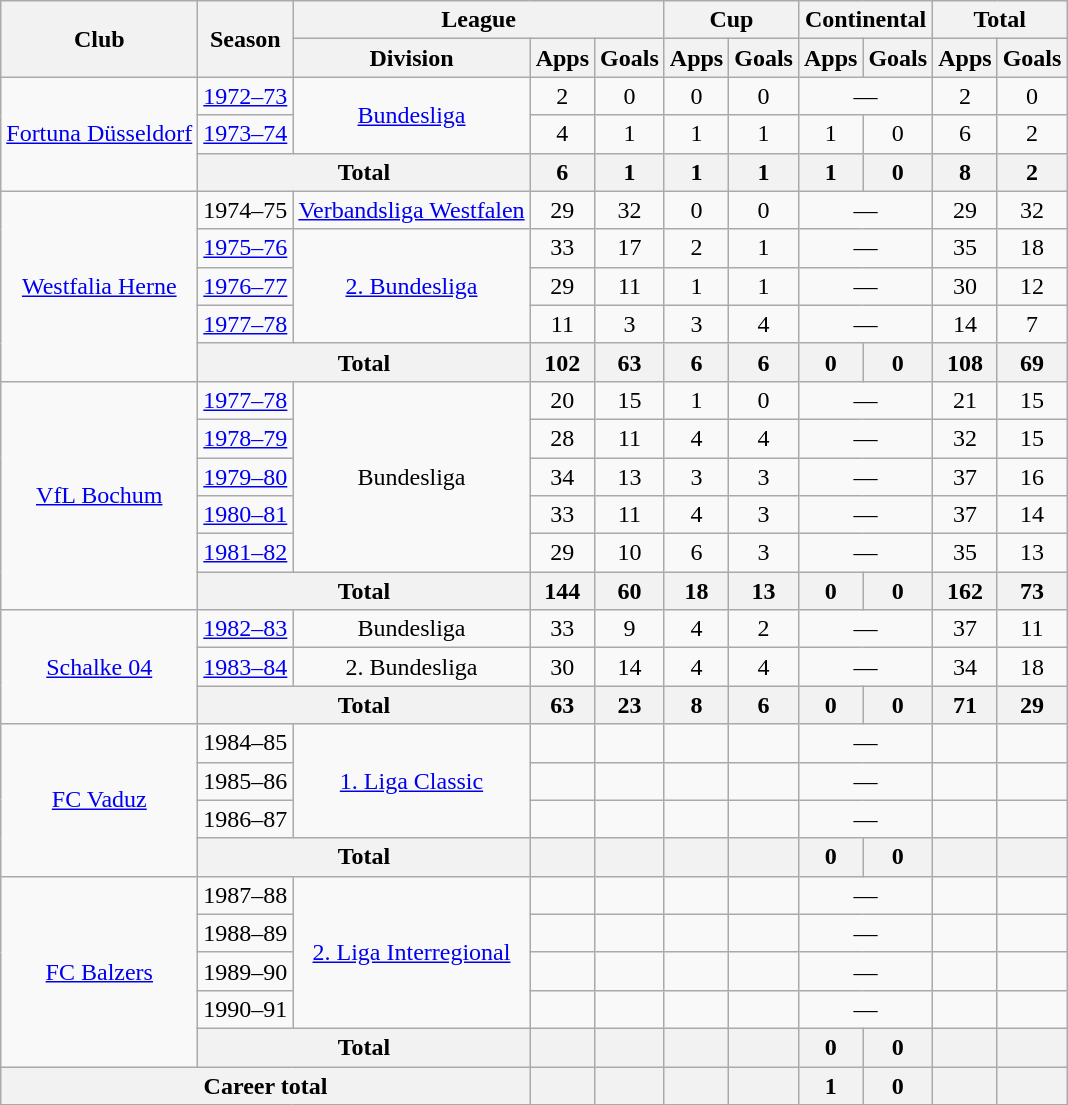<table class="wikitable" style="text-align:center">
<tr>
<th rowspan="2">Club</th>
<th rowspan="2">Season</th>
<th colspan="3">League</th>
<th colspan="2">Cup</th>
<th colspan="2">Continental</th>
<th colspan="2">Total</th>
</tr>
<tr>
<th>Division</th>
<th>Apps</th>
<th>Goals</th>
<th>Apps</th>
<th>Goals</th>
<th>Apps</th>
<th>Goals</th>
<th>Apps</th>
<th>Goals</th>
</tr>
<tr>
<td rowspan="3"><a href='#'>Fortuna Düsseldorf</a></td>
<td><a href='#'>1972–73</a></td>
<td rowspan="2"><a href='#'>Bundesliga</a></td>
<td>2</td>
<td>0</td>
<td>0</td>
<td>0</td>
<td colspan="2">—</td>
<td>2</td>
<td>0</td>
</tr>
<tr>
<td><a href='#'>1973–74</a></td>
<td>4</td>
<td>1</td>
<td>1</td>
<td>1</td>
<td>1</td>
<td>0</td>
<td>6</td>
<td>2</td>
</tr>
<tr>
<th colspan="2">Total</th>
<th>6</th>
<th>1</th>
<th>1</th>
<th>1</th>
<th>1</th>
<th>0</th>
<th>8</th>
<th>2</th>
</tr>
<tr>
<td rowspan="5"><a href='#'>Westfalia Herne</a></td>
<td>1974–75</td>
<td><a href='#'>Verbandsliga Westfalen</a></td>
<td>29</td>
<td>32</td>
<td>0</td>
<td>0</td>
<td colspan="2">—</td>
<td>29</td>
<td>32</td>
</tr>
<tr>
<td><a href='#'>1975–76</a></td>
<td rowspan="3"><a href='#'>2. Bundesliga</a></td>
<td>33</td>
<td>17</td>
<td>2</td>
<td>1</td>
<td colspan="2">—</td>
<td>35</td>
<td>18</td>
</tr>
<tr>
<td><a href='#'>1976–77</a></td>
<td>29</td>
<td>11</td>
<td>1</td>
<td>1</td>
<td colspan="2">—</td>
<td>30</td>
<td>12</td>
</tr>
<tr>
<td><a href='#'>1977–78</a></td>
<td>11</td>
<td>3</td>
<td>3</td>
<td>4</td>
<td colspan="2">—</td>
<td>14</td>
<td>7</td>
</tr>
<tr>
<th colspan="2">Total</th>
<th>102</th>
<th>63</th>
<th>6</th>
<th>6</th>
<th>0</th>
<th>0</th>
<th>108</th>
<th>69</th>
</tr>
<tr>
<td rowspan="6"><a href='#'>VfL Bochum</a></td>
<td><a href='#'>1977–78</a></td>
<td rowspan="5">Bundesliga</td>
<td>20</td>
<td>15</td>
<td>1</td>
<td>0</td>
<td colspan="2">—</td>
<td>21</td>
<td>15</td>
</tr>
<tr>
<td><a href='#'>1978–79</a></td>
<td>28</td>
<td>11</td>
<td>4</td>
<td>4</td>
<td colspan="2">—</td>
<td>32</td>
<td>15</td>
</tr>
<tr>
<td><a href='#'>1979–80</a></td>
<td>34</td>
<td>13</td>
<td>3</td>
<td>3</td>
<td colspan="2">—</td>
<td>37</td>
<td>16</td>
</tr>
<tr>
<td><a href='#'>1980–81</a></td>
<td>33</td>
<td>11</td>
<td>4</td>
<td>3</td>
<td colspan="2">—</td>
<td>37</td>
<td>14</td>
</tr>
<tr>
<td><a href='#'>1981–82</a></td>
<td>29</td>
<td>10</td>
<td>6</td>
<td>3</td>
<td colspan="2">—</td>
<td>35</td>
<td>13</td>
</tr>
<tr>
<th colspan="2">Total</th>
<th>144</th>
<th>60</th>
<th>18</th>
<th>13</th>
<th>0</th>
<th>0</th>
<th>162</th>
<th>73</th>
</tr>
<tr>
<td rowspan="3"><a href='#'>Schalke 04</a></td>
<td><a href='#'>1982–83</a></td>
<td>Bundesliga</td>
<td>33</td>
<td>9</td>
<td>4</td>
<td>2</td>
<td colspan="2">—</td>
<td>37</td>
<td>11</td>
</tr>
<tr>
<td><a href='#'>1983–84</a></td>
<td>2. Bundesliga</td>
<td>30</td>
<td>14</td>
<td>4</td>
<td>4</td>
<td colspan="2">—</td>
<td>34</td>
<td>18</td>
</tr>
<tr>
<th colspan="2">Total</th>
<th>63</th>
<th>23</th>
<th>8</th>
<th>6</th>
<th>0</th>
<th>0</th>
<th>71</th>
<th>29</th>
</tr>
<tr>
<td rowspan="4"><a href='#'>FC Vaduz</a></td>
<td>1984–85</td>
<td rowspan="3"><a href='#'>1. Liga Classic</a></td>
<td></td>
<td></td>
<td></td>
<td></td>
<td colspan="2">—</td>
<td></td>
<td></td>
</tr>
<tr>
<td>1985–86</td>
<td></td>
<td></td>
<td></td>
<td></td>
<td colspan="2">—</td>
<td></td>
<td></td>
</tr>
<tr>
<td>1986–87</td>
<td></td>
<td></td>
<td></td>
<td></td>
<td colspan="2">—</td>
<td></td>
<td></td>
</tr>
<tr>
<th colspan="2">Total</th>
<th></th>
<th></th>
<th></th>
<th></th>
<th>0</th>
<th>0</th>
<th></th>
<th></th>
</tr>
<tr>
<td rowspan="5"><a href='#'>FC Balzers</a></td>
<td>1987–88</td>
<td rowspan="4"><a href='#'>2. Liga Interregional</a></td>
<td></td>
<td></td>
<td></td>
<td></td>
<td colspan="2">—</td>
<td></td>
<td></td>
</tr>
<tr>
<td>1988–89</td>
<td></td>
<td></td>
<td></td>
<td></td>
<td colspan="2">—</td>
<td></td>
<td></td>
</tr>
<tr>
<td>1989–90</td>
<td></td>
<td></td>
<td></td>
<td></td>
<td colspan="2">—</td>
<td></td>
<td></td>
</tr>
<tr>
<td>1990–91</td>
<td></td>
<td></td>
<td></td>
<td></td>
<td colspan="2">—</td>
<td></td>
<td></td>
</tr>
<tr>
<th colspan="2">Total</th>
<th></th>
<th></th>
<th></th>
<th></th>
<th>0</th>
<th>0</th>
<th></th>
<th></th>
</tr>
<tr>
<th colspan="3">Career total</th>
<th></th>
<th></th>
<th></th>
<th></th>
<th>1</th>
<th>0</th>
<th></th>
<th></th>
</tr>
</table>
